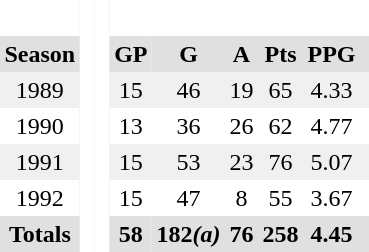<table BORDER="0" CELLPADDING="3" CELLSPACING="0">
<tr ALIGN="center" bgcolor="#e0e0e0">
<th colspan="1" bgcolor="#ffffff"> </th>
<th rowspan="99" bgcolor="#ffffff"> </th>
<th rowspan="99" bgcolor="#ffffff"> </th>
</tr>
<tr ALIGN="center" bgcolor="#e0e0e0">
<th>Season</th>
<th>GP</th>
<th>G</th>
<th>A</th>
<th>Pts</th>
<th>PPG</th>
<th></th>
</tr>
<tr ALIGN="center" bgcolor="#f0f0f0">
<td>1989</td>
<td>15</td>
<td>46</td>
<td>19</td>
<td>65</td>
<td>4.33</td>
<td></td>
</tr>
<tr ALIGN="center">
<td>1990</td>
<td>13</td>
<td>36</td>
<td>26</td>
<td>62</td>
<td>4.77</td>
<td></td>
</tr>
<tr ALIGN="center" bgcolor="#f0f0f0">
<td>1991</td>
<td>15</td>
<td>53</td>
<td>23</td>
<td>76</td>
<td>5.07</td>
<td></td>
</tr>
<tr ALIGN="center">
<td>1992</td>
<td>15</td>
<td>47</td>
<td>8</td>
<td>55</td>
<td>3.67</td>
<td></td>
</tr>
<tr ALIGN="center" bgcolor="#e0e0e0">
<th colspan="1.5">Totals</th>
<th>58</th>
<th>182<em>(a)</em></th>
<th>76</th>
<th>258</th>
<th>4.45</th>
<th></th>
</tr>
</table>
